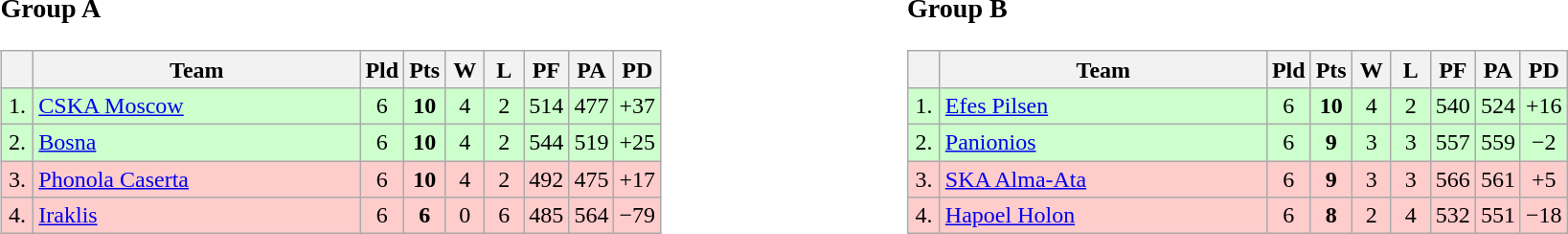<table>
<tr>
<td style="vertical-align:top; width:33%;"><br><h3>Group A</h3><table class="wikitable" style="text-align:center">
<tr>
<th width=15></th>
<th width=220>Team</th>
<th width=20>Pld</th>
<th width=20>Pts</th>
<th width=20>W</th>
<th width=20>L</th>
<th width=20>PF</th>
<th width=20>PA</th>
<th width=20>PD</th>
</tr>
<tr style="background: #ccffcc;">
<td>1.</td>
<td align=left> <a href='#'>CSKA Moscow</a></td>
<td>6</td>
<td><strong>10</strong></td>
<td>4</td>
<td>2</td>
<td>514</td>
<td>477</td>
<td>+37</td>
</tr>
<tr style="background: #ccffcc;">
<td>2.</td>
<td align=left> <a href='#'>Bosna</a></td>
<td>6</td>
<td><strong>10</strong></td>
<td>4</td>
<td>2</td>
<td>544</td>
<td>519</td>
<td>+25</td>
</tr>
<tr style="background: #ffcccc;">
<td>3.</td>
<td align=left> <a href='#'>Phonola Caserta</a></td>
<td>6</td>
<td><strong>10</strong></td>
<td>4</td>
<td>2</td>
<td>492</td>
<td>475</td>
<td>+17</td>
</tr>
<tr style="background: #ffcccc;">
<td>4.</td>
<td align=left> <a href='#'>Iraklis</a></td>
<td>6</td>
<td><strong>6</strong></td>
<td>0</td>
<td>6</td>
<td>485</td>
<td>564</td>
<td>−79</td>
</tr>
</table>
</td>
<td style="vertical-align:top; width:33%;"><br><h3>Group B</h3><table class="wikitable" style="text-align:center">
<tr>
<th width=15></th>
<th width=220>Team</th>
<th width=20>Pld</th>
<th width=20>Pts</th>
<th width=20>W</th>
<th width=20>L</th>
<th width=20>PF</th>
<th width=20>PA</th>
<th width=20>PD</th>
</tr>
<tr style="background: #ccffcc;">
<td>1.</td>
<td align=left> <a href='#'>Efes Pilsen</a></td>
<td>6</td>
<td><strong>10</strong></td>
<td>4</td>
<td>2</td>
<td>540</td>
<td>524</td>
<td>+16</td>
</tr>
<tr style="background: #ccffcc;">
<td>2.</td>
<td align=left> <a href='#'>Panionios</a></td>
<td>6</td>
<td><strong>9</strong></td>
<td>3</td>
<td>3</td>
<td>557</td>
<td>559</td>
<td>−2</td>
</tr>
<tr style="background: #ffcccc;">
<td>3.</td>
<td align=left> <a href='#'>SKA Alma-Ata</a></td>
<td>6</td>
<td><strong>9</strong></td>
<td>3</td>
<td>3</td>
<td>566</td>
<td>561</td>
<td>+5</td>
</tr>
<tr style="background: #ffcccc;">
<td>4.</td>
<td align=left> <a href='#'>Hapoel Holon</a></td>
<td>6</td>
<td><strong>8</strong></td>
<td>2</td>
<td>4</td>
<td>532</td>
<td>551</td>
<td>−18</td>
</tr>
</table>
</td>
</tr>
</table>
